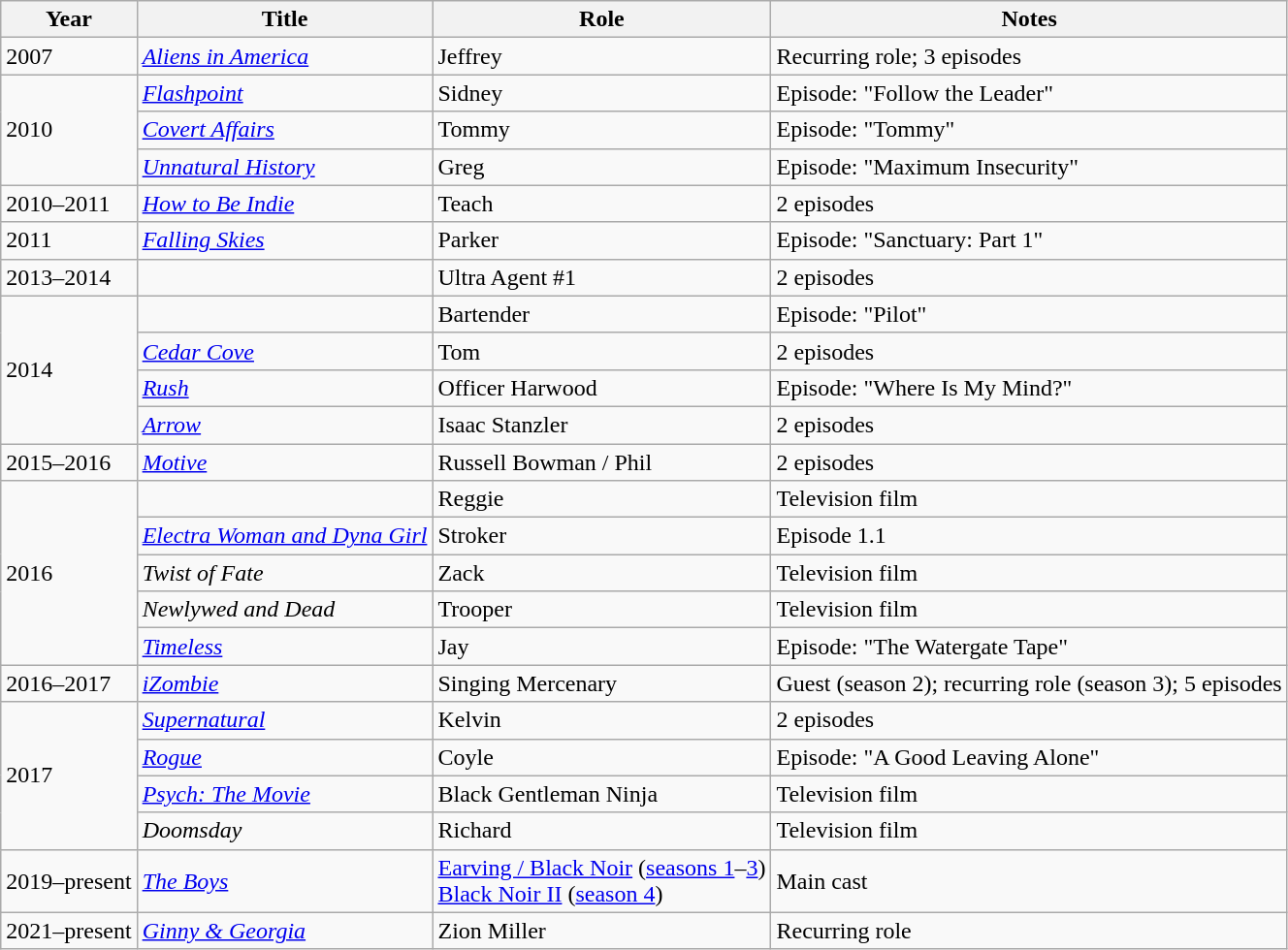<table class="wikitable sortable">
<tr>
<th>Year</th>
<th>Title</th>
<th>Role</th>
<th class="unsortable">Notes</th>
</tr>
<tr>
<td>2007</td>
<td><em><a href='#'>Aliens in America</a></em></td>
<td>Jeffrey</td>
<td>Recurring role; 3 episodes</td>
</tr>
<tr>
<td rowspan="3">2010</td>
<td><em><a href='#'>Flashpoint</a></em></td>
<td>Sidney</td>
<td>Episode: "Follow the Leader"</td>
</tr>
<tr>
<td><em><a href='#'>Covert Affairs</a></em></td>
<td>Tommy</td>
<td>Episode: "Tommy"</td>
</tr>
<tr>
<td><em><a href='#'>Unnatural History</a></em></td>
<td>Greg</td>
<td>Episode: "Maximum Insecurity"</td>
</tr>
<tr>
<td>2010–2011</td>
<td><em><a href='#'>How to Be Indie</a></em></td>
<td>Teach</td>
<td>2 episodes</td>
</tr>
<tr>
<td>2011</td>
<td><em><a href='#'>Falling Skies</a></em></td>
<td>Parker</td>
<td>Episode: "Sanctuary: Part 1"</td>
</tr>
<tr>
<td>2013–2014</td>
<td></td>
<td>Ultra Agent #1</td>
<td>2 episodes</td>
</tr>
<tr>
<td rowspan="4">2014</td>
<td></td>
<td>Bartender</td>
<td>Episode: "Pilot"</td>
</tr>
<tr>
<td><em><a href='#'>Cedar Cove</a></em></td>
<td>Tom</td>
<td>2 episodes</td>
</tr>
<tr>
<td><em><a href='#'>Rush</a></em></td>
<td>Officer Harwood</td>
<td>Episode: "Where Is My Mind?"</td>
</tr>
<tr>
<td><em><a href='#'>Arrow</a></em></td>
<td>Isaac Stanzler</td>
<td>2 episodes</td>
</tr>
<tr>
<td>2015–2016</td>
<td><em><a href='#'>Motive</a></em></td>
<td>Russell Bowman / Phil</td>
<td>2 episodes</td>
</tr>
<tr>
<td rowspan="5">2016</td>
<td></td>
<td>Reggie</td>
<td>Television film</td>
</tr>
<tr>
<td><em><a href='#'>Electra Woman and Dyna Girl</a></em></td>
<td>Stroker</td>
<td>Episode 1.1</td>
</tr>
<tr>
<td><em>Twist of Fate</em></td>
<td>Zack</td>
<td>Television film</td>
</tr>
<tr>
<td><em>Newlywed and Dead</em></td>
<td>Trooper</td>
<td>Television film</td>
</tr>
<tr>
<td><em><a href='#'>Timeless</a></em></td>
<td>Jay</td>
<td>Episode: "The Watergate Tape"</td>
</tr>
<tr>
<td>2016–2017</td>
<td><em><a href='#'>iZombie</a></em></td>
<td>Singing Mercenary</td>
<td>Guest (season 2); recurring role (season 3); 5 episodes</td>
</tr>
<tr>
<td rowspan="4">2017</td>
<td><em><a href='#'>Supernatural</a></em></td>
<td>Kelvin</td>
<td>2 episodes</td>
</tr>
<tr>
<td><em><a href='#'>Rogue</a></em></td>
<td>Coyle</td>
<td>Episode: "A Good Leaving Alone"</td>
</tr>
<tr>
<td><em><a href='#'>Psych: The Movie</a></em></td>
<td>Black Gentleman Ninja</td>
<td>Television film</td>
</tr>
<tr>
<td><em>Doomsday</em></td>
<td>Richard</td>
<td>Television film</td>
</tr>
<tr>
<td>2019–present</td>
<td data-sort-value="Boys, The"><em><a href='#'>The Boys</a></em></td>
<td><a href='#'>Earving / Black Noir</a> (<a href='#'>seasons 1</a>–<a href='#'>3</a>)<br><a href='#'>Black Noir II</a> (<a href='#'>season 4</a>)</td>
<td>Main cast</td>
</tr>
<tr>
<td>2021–present</td>
<td><em><a href='#'>Ginny & Georgia</a></em></td>
<td>Zion Miller</td>
<td>Recurring role</td>
</tr>
</table>
